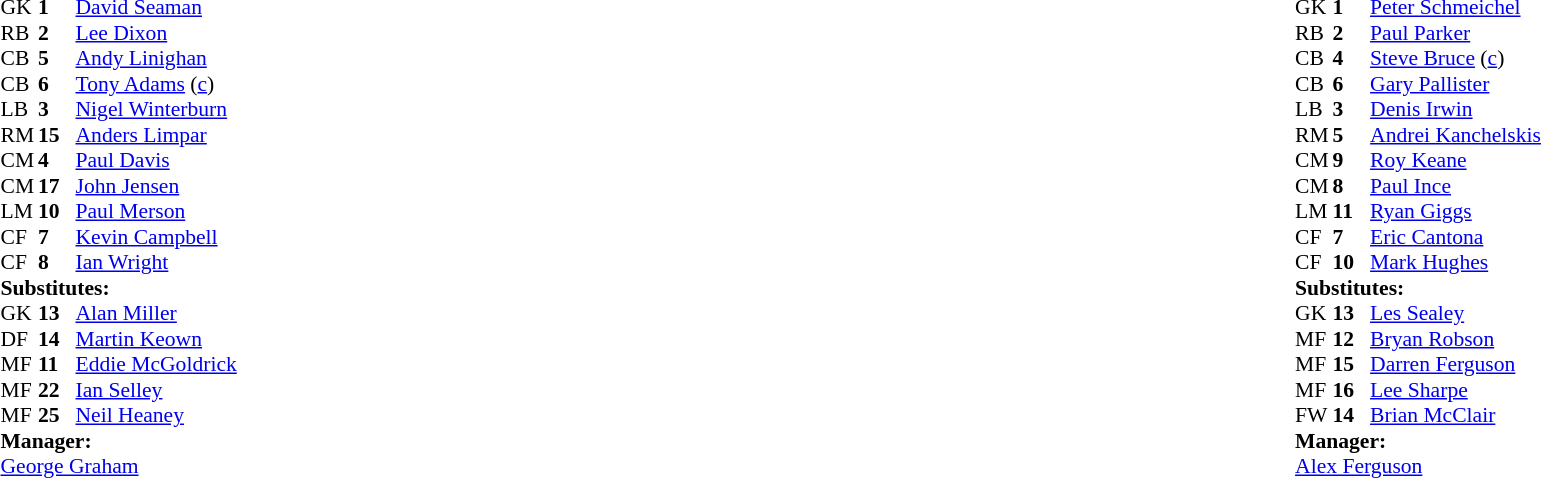<table width="100%">
<tr>
<td valign="top" width="40%"><br><table style="font-size:90%" cellspacing="0" cellpadding="0">
<tr>
<th width=25></th>
<th width=25></th>
</tr>
<tr>
<td>GK</td>
<td><strong>1</strong></td>
<td> <a href='#'>David Seaman</a></td>
</tr>
<tr>
<td>RB</td>
<td><strong>2</strong></td>
<td> <a href='#'>Lee Dixon</a></td>
<td></td>
<td></td>
</tr>
<tr>
<td>CB</td>
<td><strong>5</strong></td>
<td> <a href='#'>Andy Linighan</a></td>
</tr>
<tr>
<td>CB</td>
<td><strong>6</strong></td>
<td> <a href='#'>Tony Adams</a> (<a href='#'>c</a>)</td>
</tr>
<tr>
<td>LB</td>
<td><strong>3</strong></td>
<td> <a href='#'>Nigel Winterburn</a></td>
</tr>
<tr>
<td>RM</td>
<td><strong>15</strong></td>
<td> <a href='#'>Anders Limpar</a></td>
<td></td>
<td></td>
</tr>
<tr>
<td>CM</td>
<td><strong>4</strong></td>
<td> <a href='#'>Paul Davis</a></td>
</tr>
<tr>
<td>CM</td>
<td><strong>17</strong></td>
<td> <a href='#'>John Jensen</a></td>
</tr>
<tr>
<td>LM</td>
<td><strong>10</strong></td>
<td> <a href='#'>Paul Merson</a></td>
</tr>
<tr>
<td>CF</td>
<td><strong>7</strong></td>
<td> <a href='#'>Kevin Campbell</a></td>
</tr>
<tr>
<td>CF</td>
<td><strong>8</strong></td>
<td> <a href='#'>Ian Wright</a></td>
</tr>
<tr>
<td colspan="4"><strong>Substitutes:</strong></td>
</tr>
<tr>
<td>GK</td>
<td><strong>13</strong></td>
<td> <a href='#'>Alan Miller</a></td>
</tr>
<tr>
<td>DF</td>
<td><strong>14</strong></td>
<td> <a href='#'>Martin Keown</a></td>
<td></td>
<td></td>
</tr>
<tr>
<td>MF</td>
<td><strong>11</strong></td>
<td> <a href='#'>Eddie McGoldrick</a></td>
<td></td>
<td></td>
</tr>
<tr>
<td>MF</td>
<td><strong>22</strong></td>
<td> <a href='#'>Ian Selley</a></td>
</tr>
<tr>
<td>MF</td>
<td><strong>25</strong></td>
<td> <a href='#'>Neil Heaney</a></td>
</tr>
<tr>
<td colspan="4"><strong>Manager:</strong></td>
</tr>
<tr>
<td colspan="4"> <a href='#'>George Graham</a></td>
</tr>
</table>
</td>
<td valign="top"></td>
<td valign="top" width="50%"><br><table style="font-size: 90%; margin: auto;" cellspacing="0" cellpadding="0">
<tr>
<th width=25></th>
<th width=25></th>
</tr>
<tr>
<td>GK</td>
<td><strong>1</strong></td>
<td> <a href='#'>Peter Schmeichel</a></td>
</tr>
<tr>
<td>RB</td>
<td><strong>2</strong></td>
<td> <a href='#'>Paul Parker</a></td>
</tr>
<tr>
<td>CB</td>
<td><strong>4</strong></td>
<td> <a href='#'>Steve Bruce</a> (<a href='#'>c</a>)</td>
</tr>
<tr>
<td>CB</td>
<td><strong>6</strong></td>
<td> <a href='#'>Gary Pallister</a></td>
</tr>
<tr>
<td>LB</td>
<td><strong>3</strong></td>
<td> <a href='#'>Denis Irwin</a></td>
</tr>
<tr>
<td>RM</td>
<td><strong>5</strong></td>
<td> <a href='#'>Andrei Kanchelskis</a></td>
</tr>
<tr>
<td>CM</td>
<td><strong>9</strong></td>
<td> <a href='#'>Roy Keane</a></td>
</tr>
<tr>
<td>CM</td>
<td><strong>8</strong></td>
<td> <a href='#'>Paul Ince</a></td>
</tr>
<tr>
<td>LM</td>
<td><strong>11</strong></td>
<td> <a href='#'>Ryan Giggs</a></td>
<td></td>
<td></td>
</tr>
<tr>
<td>CF</td>
<td><strong>7</strong></td>
<td> <a href='#'>Eric Cantona</a></td>
</tr>
<tr>
<td>CF</td>
<td><strong>10</strong></td>
<td> <a href='#'>Mark Hughes</a></td>
</tr>
<tr>
<td colspan=4><strong>Substitutes:</strong></td>
</tr>
<tr>
<td>GK</td>
<td><strong>13</strong></td>
<td> <a href='#'>Les Sealey</a></td>
</tr>
<tr>
<td>MF</td>
<td><strong>12</strong></td>
<td> <a href='#'>Bryan Robson</a></td>
<td></td>
<td></td>
</tr>
<tr>
<td>MF</td>
<td><strong>15</strong></td>
<td> <a href='#'>Darren Ferguson</a></td>
</tr>
<tr>
<td>MF</td>
<td><strong>16</strong></td>
<td> <a href='#'>Lee Sharpe</a></td>
</tr>
<tr>
<td>FW</td>
<td><strong>14</strong></td>
<td> <a href='#'>Brian McClair</a></td>
</tr>
<tr>
<td colspan=4><strong>Manager:</strong></td>
</tr>
<tr>
<td colspan="4"> <a href='#'>Alex Ferguson</a></td>
</tr>
</table>
</td>
</tr>
</table>
